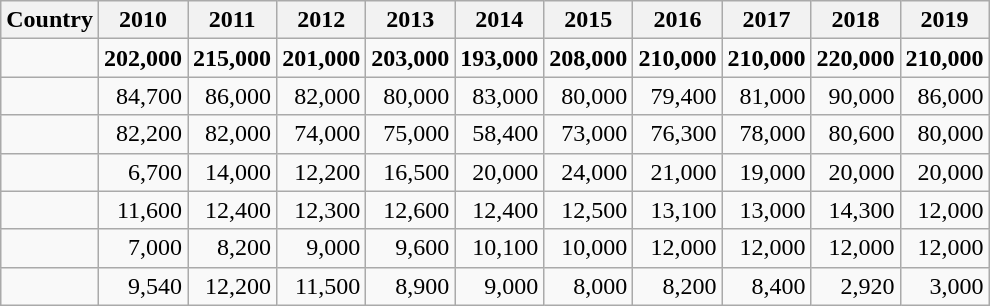<table class="wikitable sortable static-row-numbers" style="text-align:right;">
<tr class="static-row-header" style="text-align:center;vertical-align:bottom;">
<th>Country</th>
<th>2010</th>
<th>2011</th>
<th>2012</th>
<th>2013</th>
<th>2014</th>
<th>2015</th>
<th>2016</th>
<th>2017</th>
<th>2018</th>
<th>2019</th>
</tr>
<tr class="static-row-header " style="font-weight:bold;">
<td> </td>
<td>202,000</td>
<td>215,000</td>
<td>201,000</td>
<td>203,000</td>
<td>193,000</td>
<td>208,000</td>
<td>210,000</td>
<td>210,000</td>
<td>220,000</td>
<td>210,000</td>
</tr>
<tr>
<td></td>
<td>84,700</td>
<td>86,000</td>
<td>82,000</td>
<td>80,000</td>
<td>83,000</td>
<td>80,000</td>
<td>79,400</td>
<td>81,000</td>
<td>90,000</td>
<td>86,000</td>
</tr>
<tr>
<td></td>
<td>82,200</td>
<td>82,000</td>
<td>74,000</td>
<td>75,000</td>
<td>58,400</td>
<td>73,000</td>
<td>76,300</td>
<td>78,000</td>
<td>80,600</td>
<td>80,000</td>
</tr>
<tr>
<td></td>
<td>6,700</td>
<td>14,000</td>
<td>12,200</td>
<td>16,500</td>
<td>20,000</td>
<td>24,000</td>
<td>21,000</td>
<td>19,000</td>
<td>20,000</td>
<td>20,000</td>
</tr>
<tr>
<td></td>
<td>11,600</td>
<td>12,400</td>
<td>12,300</td>
<td>12,600</td>
<td>12,400</td>
<td>12,500</td>
<td>13,100</td>
<td>13,000</td>
<td>14,300</td>
<td>12,000</td>
</tr>
<tr>
<td></td>
<td>7,000</td>
<td>8,200</td>
<td>9,000</td>
<td>9,600</td>
<td>10,100</td>
<td>10,000</td>
<td>12,000</td>
<td>12,000</td>
<td>12,000</td>
<td>12,000</td>
</tr>
<tr>
<td> </td>
<td>9,540</td>
<td>12,200</td>
<td>11,500</td>
<td>8,900</td>
<td>9,000</td>
<td>8,000</td>
<td>8,200</td>
<td>8,400</td>
<td>2,920</td>
<td>3,000</td>
</tr>
</table>
